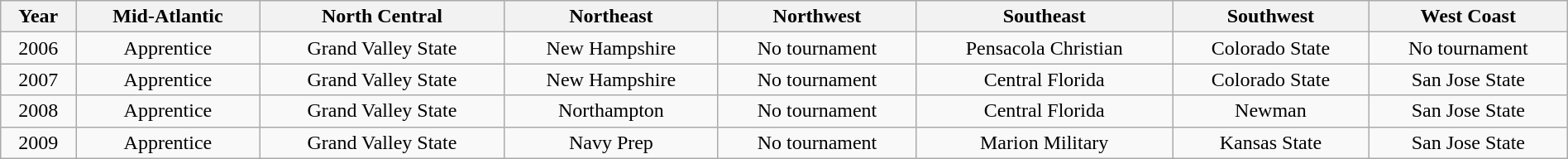<table class="wikitable" style="width:100%; text-align:center;">
<tr>
<th>Year</th>
<th>Mid-Atlantic</th>
<th>North Central</th>
<th>Northeast</th>
<th>Northwest</th>
<th>Southeast</th>
<th>Southwest</th>
<th>West Coast</th>
</tr>
<tr>
<td>2006</td>
<td>Apprentice</td>
<td>Grand Valley State</td>
<td>New Hampshire</td>
<td>No tournament</td>
<td>Pensacola Christian</td>
<td>Colorado State</td>
<td>No tournament</td>
</tr>
<tr>
<td>2007</td>
<td>Apprentice</td>
<td>Grand Valley State</td>
<td>New Hampshire</td>
<td>No tournament</td>
<td>Central Florida</td>
<td>Colorado State</td>
<td>San Jose State</td>
</tr>
<tr>
<td>2008</td>
<td>Apprentice</td>
<td>Grand Valley State</td>
<td>Northampton</td>
<td>No tournament</td>
<td>Central Florida</td>
<td>Newman</td>
<td>San Jose State</td>
</tr>
<tr>
<td>2009</td>
<td>Apprentice</td>
<td>Grand Valley State</td>
<td>Navy Prep</td>
<td>No tournament</td>
<td>Marion Military</td>
<td>Kansas State</td>
<td>San Jose State</td>
</tr>
</table>
